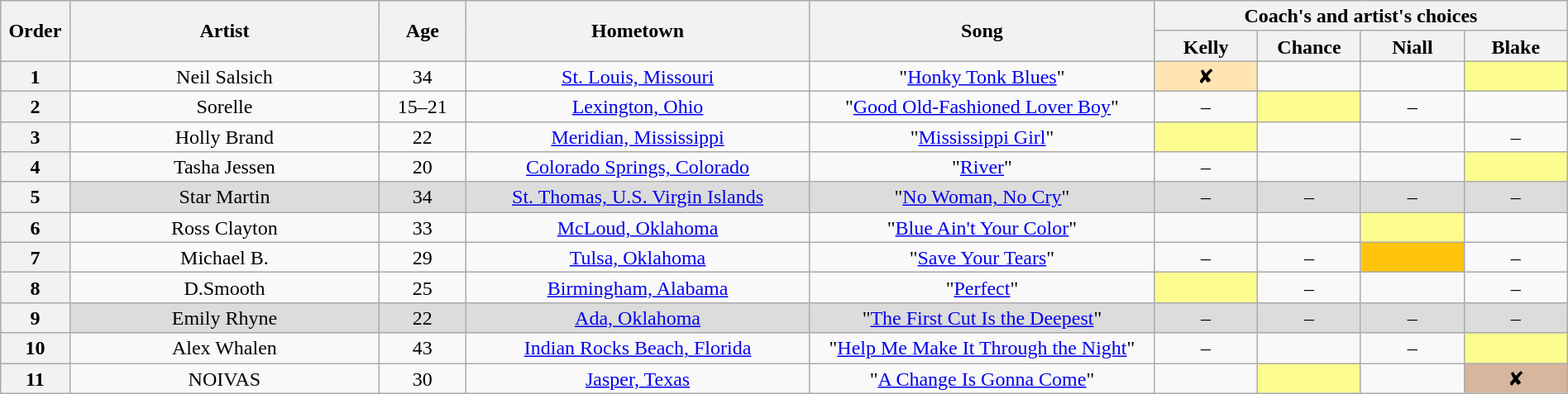<table class="wikitable" style="text-align:center; line-height:17px; width:100%">
<tr>
<th scope="col" rowspan="2" style="width:04%">Order</th>
<th scope="col" rowspan="2" style="width:18%">Artist</th>
<th scope="col" rowspan="2" style="width:05%">Age</th>
<th scope="col" rowspan="2" style="width:20%">Hometown</th>
<th scope="col" rowspan="2" style="width:20%">Song</th>
<th scope="col" colspan="4" style="width:24%">Coach's and artist's choices</th>
</tr>
<tr>
<th style="width:06%">Kelly</th>
<th style="width:06%">Chance</th>
<th style="width:06%">Niall</th>
<th style="width:06%">Blake</th>
</tr>
<tr>
<th scope="row">1</th>
<td>Neil Salsich</td>
<td>34</td>
<td><a href='#'>St. Louis, Missouri</a></td>
<td>"<a href='#'>Honky Tonk Blues</a>"</td>
<td style="background:#ffe5b4">✘</td>
<td><em></em></td>
<td><em></em></td>
<td style="background:#fdfc8f"><em></em></td>
</tr>
<tr>
<th scope="row">2</th>
<td>Sorelle<br></td>
<td>15–21</td>
<td><a href='#'>Lexington, Ohio</a></td>
<td>"<a href='#'>Good Old-Fashioned Lover Boy</a>"</td>
<td>–</td>
<td style="background:#fdfc8f"><em></em></td>
<td>–</td>
<td><em></em></td>
</tr>
<tr>
<th scope="row">3</th>
<td>Holly Brand</td>
<td>22</td>
<td><a href='#'>Meridian, Mississippi</a></td>
<td>"<a href='#'>Mississippi Girl</a>"</td>
<td style="background:#fdfc8f"><em></em></td>
<td><em></em></td>
<td><em></em></td>
<td>–</td>
</tr>
<tr>
<th scope="row">4</th>
<td>Tasha Jessen</td>
<td>20</td>
<td><a href='#'>Colorado Springs, Colorado</a></td>
<td>"<a href='#'>River</a>"</td>
<td>–</td>
<td><em></em></td>
<td><em></em></td>
<td style="background:#fdfc8f"><em></em></td>
</tr>
<tr style="background:#DCDCDC">
<th scope="row">5</th>
<td>Star Martin</td>
<td>34</td>
<td><a href='#'>St. Thomas, U.S. Virgin Islands</a></td>
<td>"<a href='#'>No Woman, No Cry</a>"</td>
<td>–</td>
<td>–</td>
<td>–</td>
<td>–</td>
</tr>
<tr>
<th scope="row">6</th>
<td>Ross Clayton</td>
<td>33</td>
<td><a href='#'>McLoud, Oklahoma</a></td>
<td>"<a href='#'>Blue Ain't Your Color</a>"</td>
<td><em></em></td>
<td><em></em></td>
<td style="background:#fdfc8f"><em></em></td>
<td><em></em></td>
</tr>
<tr>
<th scope="row">7</th>
<td>Michael B.</td>
<td>29</td>
<td><a href='#'>Tulsa, Oklahoma</a></td>
<td>"<a href='#'>Save Your Tears</a>"</td>
<td>–</td>
<td>–</td>
<td style="background:#ffc40c"><em></em></td>
<td>–</td>
</tr>
<tr>
<th scope="row">8</th>
<td>D.Smooth</td>
<td>25</td>
<td><a href='#'>Birmingham, Alabama</a></td>
<td>"<a href='#'>Perfect</a>"</td>
<td style="background:#fdfc8f"><em></em></td>
<td>–</td>
<td><em></em></td>
<td>–</td>
</tr>
<tr style="background:#DCDCDC">
<th scope="row">9</th>
<td>Emily Rhyne</td>
<td>22</td>
<td><a href='#'>Ada, Oklahoma</a></td>
<td>"<a href='#'>The First Cut Is the Deepest</a>"</td>
<td>–</td>
<td>–</td>
<td>–</td>
<td>–</td>
</tr>
<tr>
<th scope="row">10</th>
<td>Alex Whalen</td>
<td>43</td>
<td><a href='#'>Indian Rocks Beach, Florida</a></td>
<td>"<a href='#'>Help Me Make It Through the Night</a>"</td>
<td>–</td>
<td><em></em></td>
<td>–</td>
<td style="background:#fdfc8f"><em></em></td>
</tr>
<tr>
<th scope="row">11</th>
<td>NOIVAS</td>
<td>30</td>
<td><a href='#'>Jasper, Texas</a></td>
<td>"<a href='#'>A Change Is Gonna Come</a>"</td>
<td><em></em></td>
<td style="background:#fdfc8f"><em></em></td>
<td><em></em></td>
<td style="background:#d6b69c">✘</td>
</tr>
</table>
